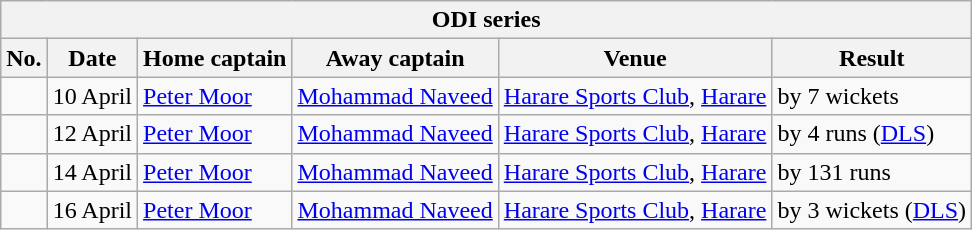<table class="wikitable">
<tr>
<th colspan="6">ODI series</th>
</tr>
<tr>
<th>No.</th>
<th>Date</th>
<th>Home captain</th>
<th>Away captain</th>
<th>Venue</th>
<th>Result</th>
</tr>
<tr>
<td></td>
<td>10 April</td>
<td><a href='#'>Peter Moor</a></td>
<td><a href='#'>Mohammad Naveed</a></td>
<td><a href='#'>Harare Sports Club</a>, <a href='#'>Harare</a></td>
<td> by 7 wickets</td>
</tr>
<tr>
<td></td>
<td>12 April</td>
<td><a href='#'>Peter Moor</a></td>
<td><a href='#'>Mohammad Naveed</a></td>
<td><a href='#'>Harare Sports Club</a>, <a href='#'>Harare</a></td>
<td> by 4 runs (<a href='#'>DLS</a>)</td>
</tr>
<tr>
<td></td>
<td>14 April</td>
<td><a href='#'>Peter Moor</a></td>
<td><a href='#'>Mohammad Naveed</a></td>
<td><a href='#'>Harare Sports Club</a>, <a href='#'>Harare</a></td>
<td> by 131 runs</td>
</tr>
<tr>
<td></td>
<td>16 April</td>
<td><a href='#'>Peter Moor</a></td>
<td><a href='#'>Mohammad Naveed</a></td>
<td><a href='#'>Harare Sports Club</a>, <a href='#'>Harare</a></td>
<td> by 3 wickets (<a href='#'>DLS</a>)</td>
</tr>
</table>
